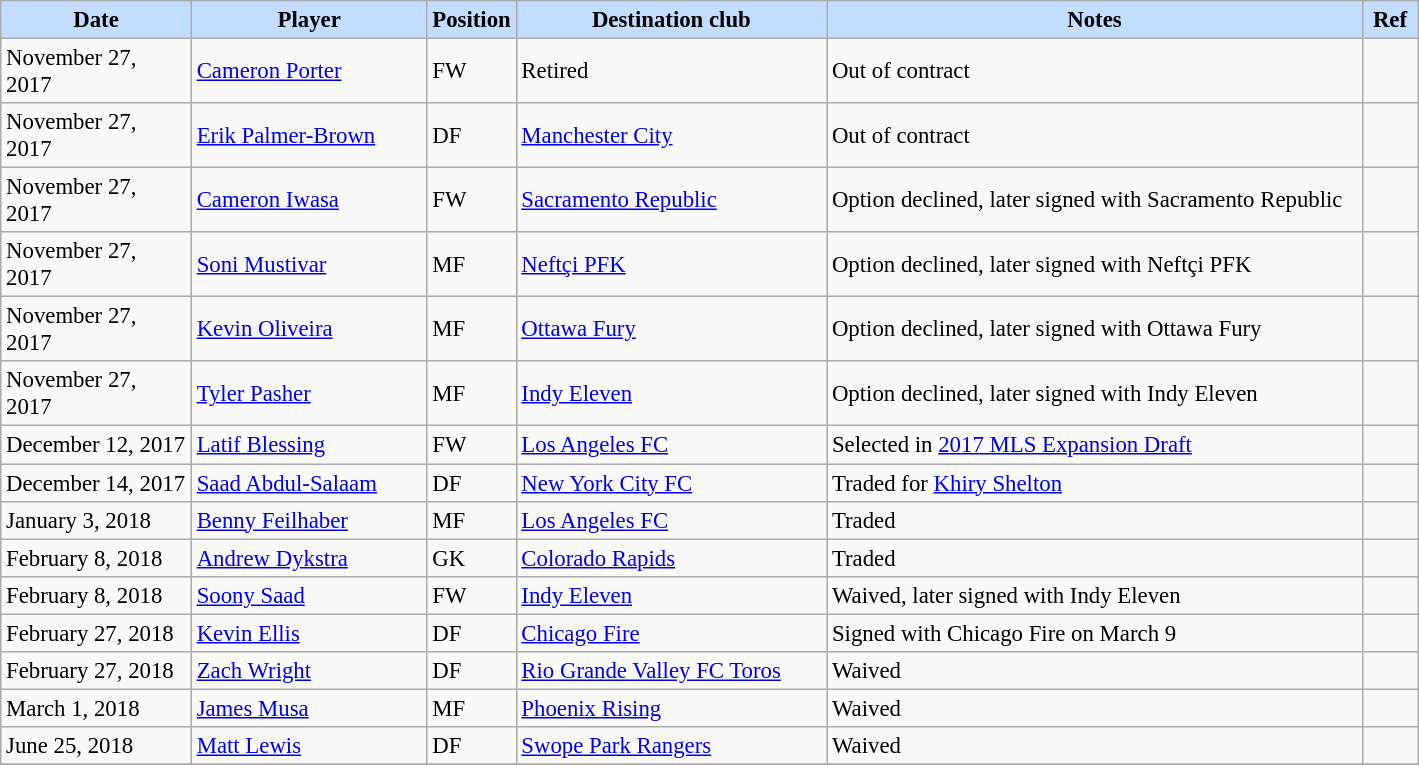<table class="wikitable" style="text-align:left; font-size:95%;">
<tr>
<th style="background:#c2ddff; width:120px;">Date</th>
<th style="background:#c2ddff; width:150px;">Player</th>
<th style="background:#c2ddff; width:50px;">Position</th>
<th style="background:#c2ddff; width:200px;">Destination club</th>
<th style="background:#c2ddff; width:350px;">Notes</th>
<th style="background:#c2ddff; width:30px;">Ref</th>
</tr>
<tr>
<td>November 27, 2017</td>
<td> <a href='#'>Cameron Porter</a></td>
<td>FW</td>
<td>Retired</td>
<td>Out of contract</td>
<td></td>
</tr>
<tr>
<td>November 27, 2017</td>
<td> <a href='#'>Erik Palmer-Brown</a></td>
<td>DF</td>
<td> <a href='#'>Manchester City</a></td>
<td>Out of contract</td>
<td></td>
</tr>
<tr>
<td>November 27, 2017</td>
<td> <a href='#'>Cameron Iwasa</a></td>
<td>FW</td>
<td> <a href='#'>Sacramento Republic</a></td>
<td>Option declined, later signed with Sacramento Republic</td>
<td></td>
</tr>
<tr>
<td>November 27, 2017</td>
<td> <a href='#'>Soni Mustivar</a></td>
<td>MF</td>
<td> <a href='#'>Neftçi PFK</a></td>
<td>Option declined, later signed with Neftçi PFK</td>
<td></td>
</tr>
<tr>
<td>November 27, 2017</td>
<td> <a href='#'>Kevin Oliveira</a></td>
<td>MF</td>
<td> <a href='#'>Ottawa Fury</a></td>
<td>Option declined, later signed with Ottawa Fury</td>
<td></td>
</tr>
<tr>
<td>November 27, 2017</td>
<td> <a href='#'>Tyler Pasher</a></td>
<td>MF</td>
<td> <a href='#'>Indy Eleven</a></td>
<td>Option declined, later signed with Indy Eleven</td>
<td></td>
</tr>
<tr>
<td>December 12, 2017</td>
<td> <a href='#'>Latif Blessing</a></td>
<td>FW</td>
<td> <a href='#'>Los Angeles FC</a></td>
<td>Selected in <a href='#'>2017 MLS Expansion Draft</a></td>
<td></td>
</tr>
<tr>
<td>December 14, 2017</td>
<td> <a href='#'>Saad Abdul-Salaam</a></td>
<td>DF</td>
<td> <a href='#'>New York City FC</a></td>
<td>Traded for <a href='#'>Khiry Shelton</a></td>
<td></td>
</tr>
<tr>
<td>January 3, 2018</td>
<td> <a href='#'>Benny Feilhaber</a></td>
<td>MF</td>
<td> <a href='#'>Los Angeles FC</a></td>
<td>Traded</td>
<td></td>
</tr>
<tr>
<td>February 8, 2018</td>
<td> <a href='#'>Andrew Dykstra</a></td>
<td>GK</td>
<td> <a href='#'>Colorado Rapids</a></td>
<td>Traded</td>
<td></td>
</tr>
<tr>
<td>February 8, 2018</td>
<td> <a href='#'>Soony Saad</a></td>
<td>FW</td>
<td> <a href='#'>Indy Eleven</a></td>
<td>Waived, later signed with Indy Eleven</td>
<td></td>
</tr>
<tr>
<td>February 27, 2018</td>
<td> <a href='#'>Kevin Ellis</a></td>
<td>DF</td>
<td> <a href='#'>Chicago Fire</a></td>
<td>Signed with Chicago Fire on March 9</td>
<td></td>
</tr>
<tr>
<td>February 27, 2018</td>
<td> <a href='#'>Zach Wright</a></td>
<td>DF</td>
<td> <a href='#'>Rio Grande Valley FC Toros</a></td>
<td>Waived</td>
<td></td>
</tr>
<tr>
<td>March 1, 2018</td>
<td> <a href='#'>James Musa</a></td>
<td>MF</td>
<td> <a href='#'>Phoenix Rising</a></td>
<td>Waived</td>
<td></td>
</tr>
<tr>
<td>June 25, 2018</td>
<td> <a href='#'>Matt Lewis</a></td>
<td>DF</td>
<td> <a href='#'>Swope Park Rangers</a></td>
<td>Waived</td>
<td></td>
</tr>
<tr>
</tr>
</table>
